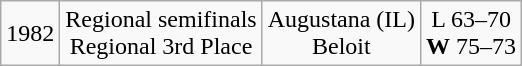<table class="wikitable" style="text-align:center">
<tr align="center">
<td>1982</td>
<td>Regional semifinals<br>Regional 3rd Place</td>
<td>Augustana (IL)<br>Beloit</td>
<td>L 63–70<br><strong>W</strong> 75–73</td>
</tr>
</table>
